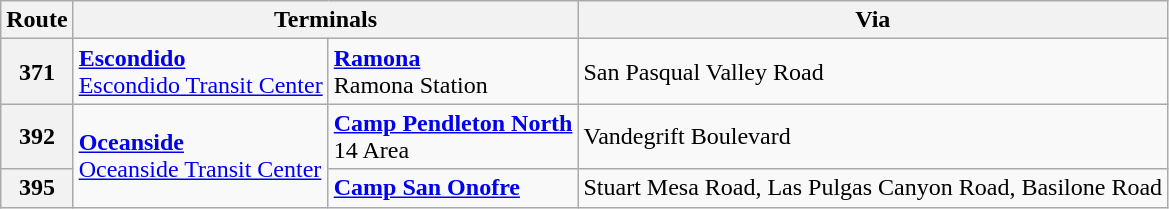<table class="wikitable">
<tr>
<th>Route</th>
<th colspan="2">Terminals</th>
<th>Via</th>
</tr>
<tr>
<th>371</th>
<td><strong><a href='#'>Escondido</a></strong><br><a href='#'>Escondido Transit Center</a></td>
<td><strong><a href='#'>Ramona</a></strong><br>Ramona Station</td>
<td>San Pasqual Valley Road</td>
</tr>
<tr>
<th>392</th>
<td rowspan="2"><strong><a href='#'>Oceanside</a></strong><br><a href='#'>Oceanside Transit Center</a></td>
<td><strong><a href='#'>Camp Pendleton North</a></strong><br>14 Area</td>
<td>Vandegrift Boulevard</td>
</tr>
<tr>
<th>395</th>
<td><strong><a href='#'>Camp San Onofre</a></strong></td>
<td>Stuart Mesa Road, Las Pulgas Canyon Road, Basilone Road</td>
</tr>
</table>
